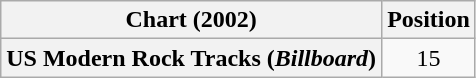<table class="wikitable plainrowheaders" style="text-align:center">
<tr>
<th scope="col">Chart (2002)</th>
<th scope="col">Position</th>
</tr>
<tr>
<th scope="row">US Modern Rock Tracks (<em>Billboard</em>)</th>
<td>15</td>
</tr>
</table>
